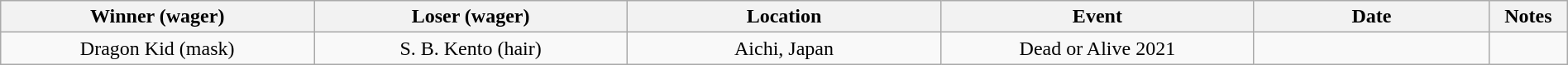<table class="wikitable sortable" width=100%  style="text-align: center">
<tr>
<th width=20% scope="col">Winner (wager)</th>
<th width=20% scope="col">Loser (wager)</th>
<th width=20% scope="col">Location</th>
<th width=20% scope="col">Event</th>
<th width=15% scope="col">Date</th>
<th class="unsortable" width=5% scope="col">Notes</th>
</tr>
<tr>
<td>Dragon Kid (mask)</td>
<td>S. B. Kento (hair)</td>
<td>Aichi, Japan</td>
<td>Dead or Alive 2021</td>
<td></td>
<td></td>
</tr>
</table>
